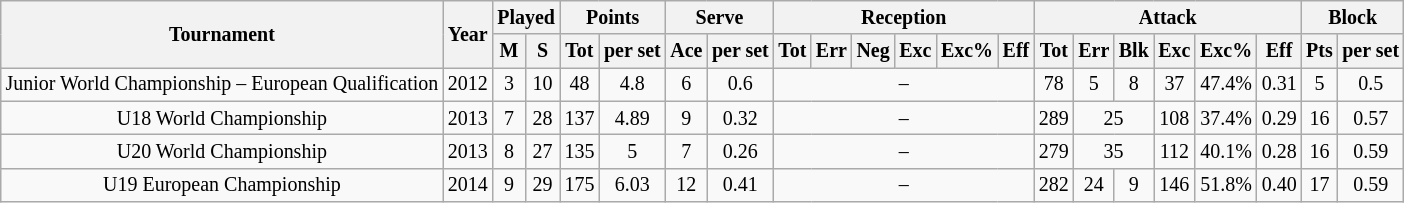<table class="wikitable" style="text-align:center; font-size:smaller">
<tr>
<th rowspan="2">Tournament</th>
<th rowspan="2">Year</th>
<th colspan="2">Played</th>
<th colspan="2">Points</th>
<th colspan="2">Serve</th>
<th colspan="6">Reception</th>
<th colspan="6">Attack</th>
<th colspan="2">Block</th>
</tr>
<tr>
<th>M</th>
<th>S</th>
<th>Tot</th>
<th>per set</th>
<th>Ace</th>
<th>per set</th>
<th>Tot</th>
<th>Err</th>
<th>Neg</th>
<th>Exc</th>
<th>Exc%</th>
<th>Eff</th>
<th>Tot</th>
<th>Err</th>
<th>Blk</th>
<th>Exc</th>
<th>Exc%</th>
<th>Eff</th>
<th>Pts</th>
<th>per set</th>
</tr>
<tr>
<td>Junior World Championship – European Qualification</td>
<td>2012</td>
<td>3</td>
<td>10</td>
<td>48</td>
<td>4.8</td>
<td>6</td>
<td>0.6</td>
<td colspan="6">–</td>
<td>78</td>
<td>5</td>
<td>8</td>
<td>37</td>
<td>47.4%</td>
<td>0.31</td>
<td>5</td>
<td>0.5</td>
</tr>
<tr>
<td>U18 World Championship</td>
<td>2013</td>
<td>7</td>
<td>28</td>
<td>137</td>
<td>4.89</td>
<td>9</td>
<td>0.32</td>
<td colspan="6">–</td>
<td>289</td>
<td colspan="2">25</td>
<td>108</td>
<td>37.4%</td>
<td>0.29</td>
<td>16</td>
<td>0.57</td>
</tr>
<tr>
<td>U20 World Championship</td>
<td>2013</td>
<td>8</td>
<td>27</td>
<td>135</td>
<td>5</td>
<td>7</td>
<td>0.26</td>
<td colspan="6">–</td>
<td>279</td>
<td colspan="2">35</td>
<td>112</td>
<td>40.1%</td>
<td>0.28</td>
<td>16</td>
<td>0.59</td>
</tr>
<tr>
<td>U19 European Championship</td>
<td>2014</td>
<td>9</td>
<td>29</td>
<td>175</td>
<td>6.03</td>
<td>12</td>
<td>0.41</td>
<td colspan="6">–</td>
<td>282</td>
<td>24</td>
<td>9</td>
<td>146</td>
<td>51.8%</td>
<td>0.40</td>
<td>17</td>
<td>0.59</td>
</tr>
</table>
